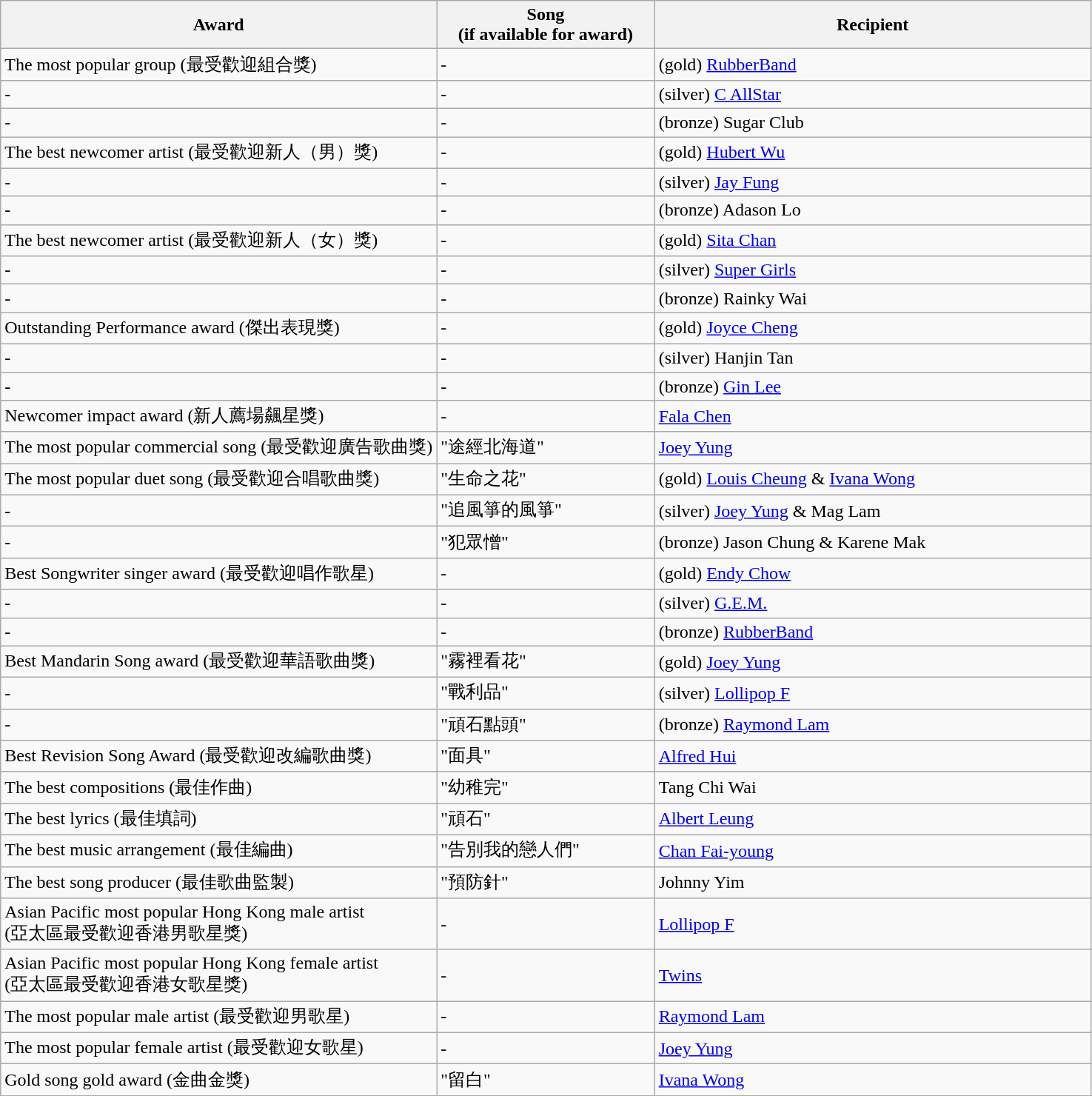<table class="wikitable">
<tr>
<th width=40%>Award</th>
<th width=20%>Song<br>(if available for award)</th>
<th width=40%>Recipient</th>
</tr>
<tr>
<td>The most popular group (最受歡迎組合獎)</td>
<td>-</td>
<td>(gold) <a href='#'>RubberBand</a></td>
</tr>
<tr>
<td>-</td>
<td>-</td>
<td>(silver) <a href='#'>C AllStar</a></td>
</tr>
<tr>
<td>-</td>
<td>-</td>
<td>(bronze) Sugar Club</td>
</tr>
<tr>
<td>The best newcomer artist (最受歡迎新人（男）獎)</td>
<td>-</td>
<td>(gold) <a href='#'>Hubert Wu</a></td>
</tr>
<tr>
<td>-</td>
<td>-</td>
<td>(silver) <a href='#'>Jay Fung</a></td>
</tr>
<tr>
<td>-</td>
<td>-</td>
<td>(bronze) Adason Lo</td>
</tr>
<tr>
<td>The best newcomer artist (最受歡迎新人（女）獎)</td>
<td>-</td>
<td>(gold) <a href='#'>Sita Chan</a></td>
</tr>
<tr>
<td>-</td>
<td>-</td>
<td>(silver) <a href='#'>Super Girls</a></td>
</tr>
<tr>
<td>-</td>
<td>-</td>
<td>(bronze) Rainky Wai</td>
</tr>
<tr>
<td>Outstanding Performance award (傑出表現獎)</td>
<td>-</td>
<td>(gold) <a href='#'>Joyce Cheng</a></td>
</tr>
<tr>
<td>-</td>
<td>-</td>
<td>(silver) Hanjin Tan</td>
</tr>
<tr>
<td>-</td>
<td>-</td>
<td>(bronze) <a href='#'>Gin Lee</a></td>
</tr>
<tr>
<td>Newcomer impact award (新人薦場飆星獎)</td>
<td>-</td>
<td><a href='#'>Fala Chen</a></td>
</tr>
<tr>
<td>The most popular commercial song (最受歡迎廣告歌曲獎)</td>
<td>"途經北海道"</td>
<td><a href='#'>Joey Yung</a></td>
</tr>
<tr>
<td>The most popular duet song (最受歡迎合唱歌曲獎)</td>
<td>"生命之花"</td>
<td>(gold) <a href='#'>Louis Cheung</a> & <a href='#'>Ivana Wong</a></td>
</tr>
<tr>
<td>-</td>
<td>"追風箏的風箏"</td>
<td>(silver) <a href='#'>Joey Yung</a> & Mag Lam</td>
</tr>
<tr>
<td>-</td>
<td>"犯眾憎"</td>
<td>(bronze) Jason Chung & Karene Mak</td>
</tr>
<tr>
<td>Best Songwriter singer award (最受歡迎唱作歌星)</td>
<td>-</td>
<td>(gold) <a href='#'>Endy Chow</a></td>
</tr>
<tr>
<td>-</td>
<td>-</td>
<td>(silver) <a href='#'>G.E.M.</a></td>
</tr>
<tr>
<td>-</td>
<td>-</td>
<td>(bronze) <a href='#'>RubberBand</a></td>
</tr>
<tr>
<td>Best Mandarin Song award (最受歡迎華語歌曲獎)</td>
<td>"霧裡看花"</td>
<td>(gold) <a href='#'>Joey Yung</a></td>
</tr>
<tr>
<td>-</td>
<td>"戰利品"</td>
<td>(silver) <a href='#'>Lollipop F</a></td>
</tr>
<tr>
<td>-</td>
<td>"頑石點頭"</td>
<td>(bronze) <a href='#'>Raymond Lam</a></td>
</tr>
<tr>
<td>Best Revision Song Award (最受歡迎改編歌曲獎)</td>
<td>"面具"</td>
<td><a href='#'>Alfred Hui</a></td>
</tr>
<tr>
<td>The best compositions (最佳作曲)</td>
<td>"幼稚完"</td>
<td>Tang Chi Wai</td>
</tr>
<tr>
<td>The best lyrics (最佳填詞)</td>
<td>"頑石"</td>
<td><a href='#'>Albert Leung</a></td>
</tr>
<tr>
<td>The best music arrangement (最佳編曲)</td>
<td>"告別我的戀人們"</td>
<td><a href='#'>Chan Fai-young</a></td>
</tr>
<tr>
<td>The best song producer (最佳歌曲監製)</td>
<td>"預防針"</td>
<td>Johnny Yim</td>
</tr>
<tr>
<td>Asian Pacific most popular Hong Kong male artist<br>(亞太區最受歡迎香港男歌星獎)</td>
<td>-</td>
<td><a href='#'>Lollipop F</a></td>
</tr>
<tr>
<td>Asian Pacific most popular Hong Kong female artist<br>(亞太區最受歡迎香港女歌星獎)</td>
<td>-</td>
<td><a href='#'>Twins</a></td>
</tr>
<tr>
<td>The most popular male artist (最受歡迎男歌星)</td>
<td>-</td>
<td><a href='#'>Raymond Lam</a></td>
</tr>
<tr>
<td>The most popular female artist (最受歡迎女歌星)</td>
<td>-</td>
<td><a href='#'>Joey Yung</a></td>
</tr>
<tr>
<td>Gold song gold award (金曲金獎)</td>
<td>"留白"</td>
<td><a href='#'>Ivana Wong</a></td>
</tr>
<tr>
</tr>
</table>
